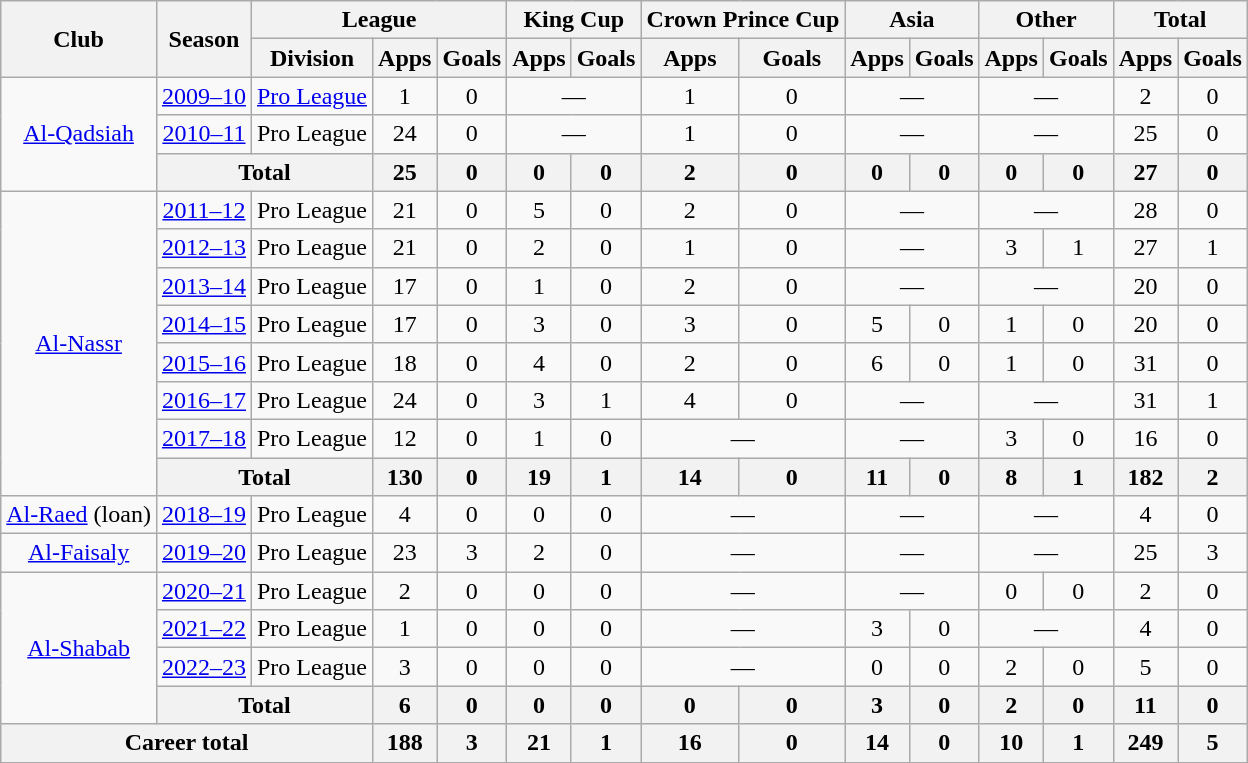<table class=wikitable style=text-align:center>
<tr>
<th rowspan=2>Club</th>
<th rowspan=2>Season</th>
<th colspan=3>League</th>
<th colspan=2>King Cup</th>
<th colspan=2>Crown Prince Cup</th>
<th colspan=2>Asia</th>
<th colspan=2>Other</th>
<th colspan=2>Total</th>
</tr>
<tr>
<th>Division</th>
<th>Apps</th>
<th>Goals</th>
<th>Apps</th>
<th>Goals</th>
<th>Apps</th>
<th>Goals</th>
<th>Apps</th>
<th>Goals</th>
<th>Apps</th>
<th>Goals</th>
<th>Apps</th>
<th>Goals</th>
</tr>
<tr>
<td rowspan=3><a href='#'>Al-Qadsiah</a></td>
<td><a href='#'>2009–10</a></td>
<td><a href='#'>Pro League</a></td>
<td>1</td>
<td>0</td>
<td colspan=2>—</td>
<td>1</td>
<td>0</td>
<td colspan=2>—</td>
<td colspan=2>—</td>
<td>2</td>
<td>0</td>
</tr>
<tr>
<td><a href='#'>2010–11</a></td>
<td>Pro League</td>
<td>24</td>
<td>0</td>
<td colspan=2>—</td>
<td>1</td>
<td>0</td>
<td colspan=2>—</td>
<td colspan=2>—</td>
<td>25</td>
<td>0</td>
</tr>
<tr>
<th colspan=2>Total</th>
<th>25</th>
<th>0</th>
<th>0</th>
<th>0</th>
<th>2</th>
<th>0</th>
<th>0</th>
<th>0</th>
<th>0</th>
<th>0</th>
<th>27</th>
<th>0</th>
</tr>
<tr>
<td rowspan=8><a href='#'>Al-Nassr</a></td>
<td><a href='#'>2011–12</a></td>
<td>Pro League</td>
<td>21</td>
<td>0</td>
<td>5</td>
<td>0</td>
<td>2</td>
<td>0</td>
<td colspan=2>—</td>
<td colspan=2>—</td>
<td>28</td>
<td>0</td>
</tr>
<tr>
<td><a href='#'>2012–13</a></td>
<td>Pro League</td>
<td>21</td>
<td>0</td>
<td>2</td>
<td>0</td>
<td>1</td>
<td>0</td>
<td colspan=2>—</td>
<td>3</td>
<td>1</td>
<td>27</td>
<td>1</td>
</tr>
<tr>
<td><a href='#'>2013–14</a></td>
<td>Pro League</td>
<td>17</td>
<td>0</td>
<td>1</td>
<td>0</td>
<td>2</td>
<td>0</td>
<td colspan=2>—</td>
<td colspan=2>—</td>
<td>20</td>
<td>0</td>
</tr>
<tr>
<td><a href='#'>2014–15</a></td>
<td>Pro League</td>
<td>17</td>
<td>0</td>
<td>3</td>
<td>0</td>
<td>3</td>
<td>0</td>
<td>5</td>
<td>0</td>
<td>1</td>
<td>0</td>
<td>20</td>
<td>0</td>
</tr>
<tr>
<td><a href='#'>2015–16</a></td>
<td>Pro League</td>
<td>18</td>
<td>0</td>
<td>4</td>
<td>0</td>
<td>2</td>
<td>0</td>
<td>6</td>
<td>0</td>
<td>1</td>
<td>0</td>
<td>31</td>
<td>0</td>
</tr>
<tr>
<td><a href='#'>2016–17</a></td>
<td>Pro League</td>
<td>24</td>
<td>0</td>
<td>3</td>
<td>1</td>
<td>4</td>
<td>0</td>
<td colspan=2>—</td>
<td colspan=2>—</td>
<td>31</td>
<td>1</td>
</tr>
<tr>
<td><a href='#'>2017–18</a></td>
<td>Pro League</td>
<td>12</td>
<td>0</td>
<td>1</td>
<td>0</td>
<td colspan=2>—</td>
<td colspan=2>—</td>
<td>3</td>
<td>0</td>
<td>16</td>
<td>0</td>
</tr>
<tr>
<th colspan=2>Total</th>
<th>130</th>
<th>0</th>
<th>19</th>
<th>1</th>
<th>14</th>
<th>0</th>
<th>11</th>
<th>0</th>
<th>8</th>
<th>1</th>
<th>182</th>
<th>2</th>
</tr>
<tr>
<td><a href='#'>Al-Raed</a> (loan)</td>
<td><a href='#'>2018–19</a></td>
<td>Pro League</td>
<td>4</td>
<td>0</td>
<td>0</td>
<td>0</td>
<td colspan=2>—</td>
<td colspan=2>—</td>
<td colspan=2>—</td>
<td>4</td>
<td>0</td>
</tr>
<tr>
<td rowspan=1><a href='#'>Al-Faisaly</a></td>
<td><a href='#'>2019–20</a></td>
<td>Pro League</td>
<td>23</td>
<td>3</td>
<td>2</td>
<td>0</td>
<td colspan=2>—</td>
<td colspan=2>—</td>
<td colspan=2>—</td>
<td>25</td>
<td>3</td>
</tr>
<tr>
<td rowspan=4><a href='#'>Al-Shabab</a></td>
<td><a href='#'>2020–21</a></td>
<td>Pro League</td>
<td>2</td>
<td>0</td>
<td>0</td>
<td>0</td>
<td colspan=2>—</td>
<td colspan=2>—</td>
<td>0</td>
<td>0</td>
<td>2</td>
<td>0</td>
</tr>
<tr>
<td><a href='#'>2021–22</a></td>
<td>Pro League</td>
<td>1</td>
<td>0</td>
<td>0</td>
<td>0</td>
<td colspan=2>—</td>
<td>3</td>
<td>0</td>
<td colspan=2>—</td>
<td>4</td>
<td>0</td>
</tr>
<tr>
<td><a href='#'>2022–23</a></td>
<td>Pro League</td>
<td>3</td>
<td>0</td>
<td>0</td>
<td>0</td>
<td colspan=2>—</td>
<td>0</td>
<td>0</td>
<td>2</td>
<td>0</td>
<td>5</td>
<td>0</td>
</tr>
<tr>
<th colspan=2>Total</th>
<th>6</th>
<th>0</th>
<th>0</th>
<th>0</th>
<th>0</th>
<th>0</th>
<th>3</th>
<th>0</th>
<th>2</th>
<th>0</th>
<th>11</th>
<th>0</th>
</tr>
<tr>
<th colspan="3">Career total</th>
<th>188</th>
<th>3</th>
<th>21</th>
<th>1</th>
<th>16</th>
<th>0</th>
<th>14</th>
<th>0</th>
<th>10</th>
<th>1</th>
<th>249</th>
<th>5</th>
</tr>
</table>
